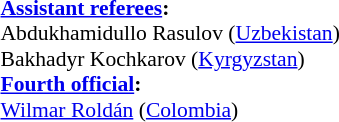<table width=50% style="font-size: 90%">
<tr>
<td><br><strong><a href='#'>Assistant referees</a>:</strong>
<br>Abdukhamidullo Rasulov (<a href='#'>Uzbekistan</a>)
<br>Bakhadyr Kochkarov (<a href='#'>Kyrgyzstan</a>)
<br><strong><a href='#'>Fourth official</a>:</strong>
<br><a href='#'>Wilmar Roldán</a> (<a href='#'>Colombia</a>)</td>
</tr>
</table>
